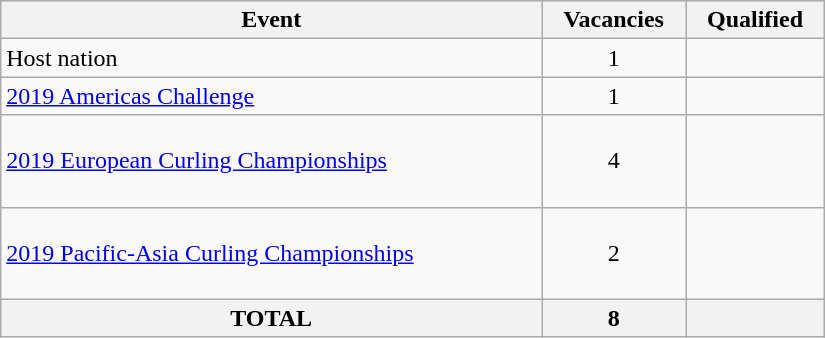<table class="wikitable" style="width:550px;">
<tr>
<th>Event</th>
<th>Vacancies</th>
<th>Qualified</th>
</tr>
<tr>
<td>Host nation</td>
<td align=center>1</td>
<td></td>
</tr>
<tr>
<td><a href='#'>2019 Americas Challenge</a></td>
<td align=center>1</td>
<td></td>
</tr>
<tr>
<td><a href='#'>2019 European Curling Championships</a></td>
<td align=center>4</td>
<td><br><br><br></td>
</tr>
<tr>
<td><a href='#'>2019 Pacific-Asia Curling Championships</a></td>
<td align=center>2</td>
<td><br><s></s><br><s></s><br></td>
</tr>
<tr>
<th>TOTAL</th>
<th>8</th>
<th></th>
</tr>
</table>
